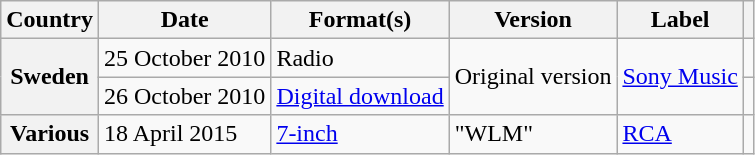<table class="wikitable plainrowheaders">
<tr>
<th scope="col">Country</th>
<th scope="col">Date</th>
<th scope="col">Format(s)</th>
<th scope="col">Version</th>
<th scope="col">Label</th>
<th scope="col"></th>
</tr>
<tr>
<th scope="row" rowspan="2">Sweden</th>
<td>25 October 2010</td>
<td>Radio</td>
<td rowspan="2">Original version</td>
<td rowspan="2"><a href='#'>Sony Music</a></td>
<td align="center"></td>
</tr>
<tr>
<td>26 October 2010</td>
<td><a href='#'>Digital download</a></td>
<td align="center"></td>
</tr>
<tr>
<th scope="row">Various</th>
<td>18 April 2015</td>
<td><a href='#'>7-inch</a></td>
<td>"WLM"</td>
<td><a href='#'>RCA</a></td>
<td align="center"></td>
</tr>
</table>
